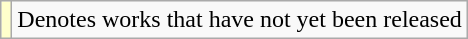<table class="wikitable">
<tr>
<td style="background:#FFFFCC;"></td>
<td>Denotes works that have not yet been released</td>
</tr>
</table>
